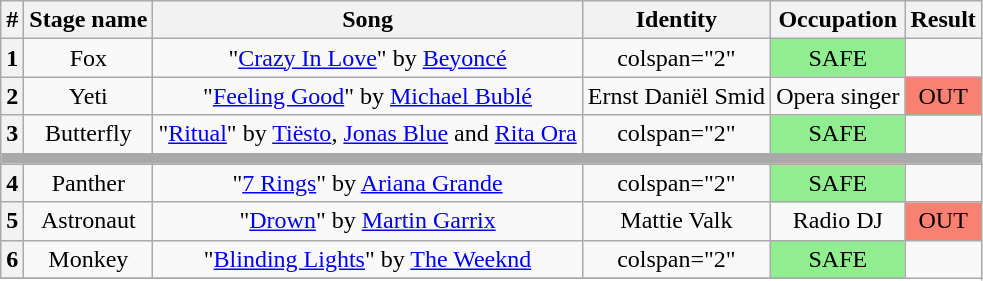<table class="wikitable plainrowheaders" style="text-align: center;">
<tr>
<th>#</th>
<th><strong>Stage name</strong></th>
<th><strong>Song</strong></th>
<th>Identity</th>
<th><strong>Occupation</strong></th>
<th>Result</th>
</tr>
<tr>
<th>1</th>
<td>Fox</td>
<td>"<a href='#'>Crazy In Love</a>" by <a href='#'>Beyoncé</a></td>
<td>colspan="2" </td>
<td bgcolor="lightgreen">SAFE</td>
</tr>
<tr>
<th>2</th>
<td>Yeti</td>
<td>"<a href='#'>Feeling Good</a>" by <a href='#'>Michael Bublé</a></td>
<td>Ernst Daniël Smid</td>
<td>Opera singer</td>
<td bgcolor="salmon">OUT</td>
</tr>
<tr>
<th>3</th>
<td>Butterfly</td>
<td>"<a href='#'>Ritual</a>" by <a href='#'>Tiësto</a>, <a href='#'>Jonas Blue</a> and <a href='#'>Rita Ora</a></td>
<td>colspan="2" </td>
<td bgcolor="lightgreen">SAFE</td>
</tr>
<tr>
<th colspan="6" style="background:darkgrey"></th>
</tr>
<tr>
<th>4</th>
<td>Panther</td>
<td>"<a href='#'>7 Rings</a>" by <a href='#'>Ariana Grande</a></td>
<td>colspan="2" </td>
<td bgcolor="lightgreen">SAFE</td>
</tr>
<tr>
<th>5</th>
<td>Astronaut</td>
<td>"<a href='#'>Drown</a>" by <a href='#'>Martin Garrix</a></td>
<td>Mattie Valk</td>
<td>Radio DJ</td>
<td bgcolor="salmon">OUT</td>
</tr>
<tr>
<th>6</th>
<td>Monkey</td>
<td>"<a href='#'>Blinding Lights</a>" by <a href='#'>The Weeknd</a></td>
<td>colspan="2" </td>
<td bgcolor="lightgreen">SAFE</td>
</tr>
<tr>
</tr>
</table>
